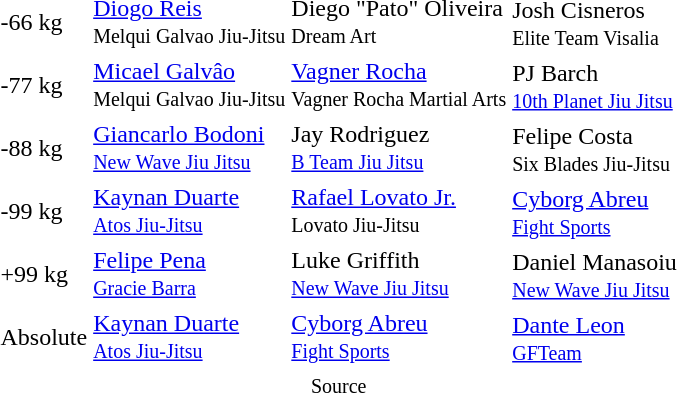<table>
<tr>
<td rowspan=2>-66 kg</td>
<td rowspan=2> <a href='#'>Diogo Reis</a><br><small>Melqui Galvao Jiu-Jitsu</small></td>
<td rowspan=2> Diego "Pato" Oliveira<br><small>Dream Art</small></td>
</tr>
<tr>
<td> Josh Cisneros <br><small>Elite Team Visalia</small></td>
</tr>
<tr>
<td rowspan=2>-77 kg</td>
<td rowspan=2> <a href='#'>Micael Galvâo</a><br><small>Melqui Galvao Jiu-Jitsu</small></td>
<td rowspan=2> <a href='#'>Vagner Rocha</a><br><small>Vagner Rocha Martial Arts</small></td>
</tr>
<tr>
<td> PJ Barch<br><small><a href='#'>10th Planet Jiu Jitsu</a></small></td>
</tr>
<tr>
<td rowspan=2>-88 kg</td>
<td rowspan=2> <a href='#'>Giancarlo Bodoni</a> <br><small><a href='#'>New Wave Jiu Jitsu</a></small></td>
<td rowspan=2> Jay Rodriguez<br><small><a href='#'>B Team Jiu Jitsu</a></small></td>
</tr>
<tr>
<td> Felipe Costa<br><small>Six Blades Jiu-Jitsu</small></td>
</tr>
<tr>
<td rowspan=2>-99 kg</td>
<td rowspan=2> <a href='#'>Kaynan Duarte</a><br><small><a href='#'>Atos Jiu-Jitsu</a></small></td>
<td rowspan=2> <a href='#'>Rafael Lovato Jr.</a><br><small>Lovato Jiu-Jitsu</small></td>
</tr>
<tr>
<td> <a href='#'>Cyborg Abreu</a><br><small><a href='#'>Fight Sports</a></small></td>
</tr>
<tr>
<td rowspan=2>+99 kg</td>
<td rowspan=2> <a href='#'>Felipe Pena</a><br><small><a href='#'>Gracie Barra</a></small></td>
<td rowspan=2> Luke Griffith<br><small><a href='#'>New Wave Jiu Jitsu</a></small></td>
</tr>
<tr>
<td> Daniel Manasoiu<br><small><a href='#'>New Wave Jiu Jitsu</a></small></td>
</tr>
<tr>
<td rowspan=2>Absolute</td>
<td rowspan=2> <a href='#'>Kaynan Duarte</a><br><small><a href='#'>Atos Jiu-Jitsu</a></small></td>
<td rowspan=2> <a href='#'>Cyborg Abreu</a><br><small><a href='#'>Fight Sports</a></small></td>
</tr>
<tr>
<td> <a href='#'>Dante Leon</a><br><small><a href='#'>GFTeam</a></small></td>
</tr>
<tr>
<td colspan=4 style="text-align:center;"><small>Source</small></td>
</tr>
<tr>
</tr>
</table>
